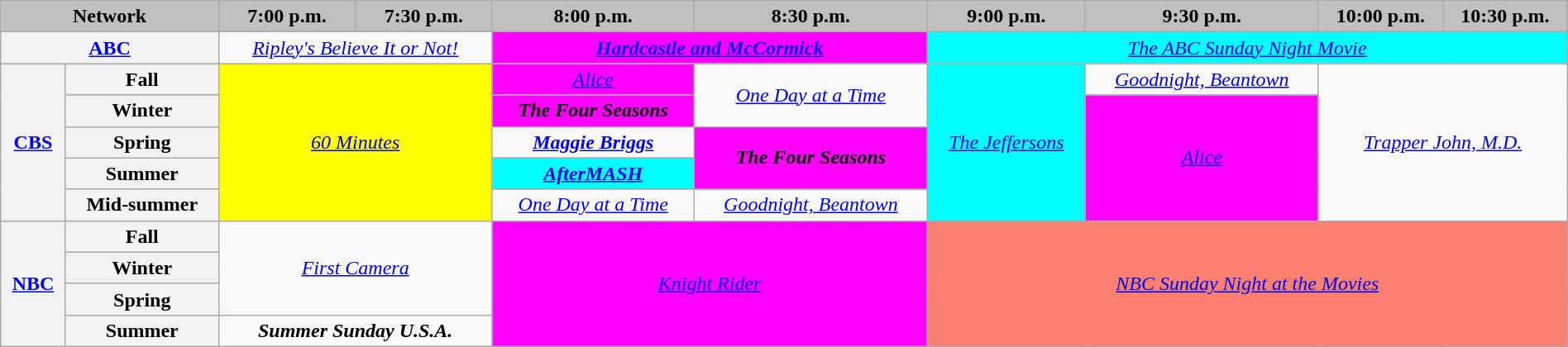<table class="wikitable" style="width:100%;margin-right:0;text-align:center">
<tr>
<th colspan="2" style="background-color:#C0C0C0;text-align:center">Network</th>
<th style="background-color:#C0C0C0;text-align:center">7:00 p.m.</th>
<th style="background-color:#C0C0C0;text-align:center">7:30 p.m.</th>
<th style="background-color:#C0C0C0;text-align:center">8:00 p.m.</th>
<th style="background-color:#C0C0C0;text-align:center">8:30 p.m.</th>
<th style="background-color:#C0C0C0;text-align:center">9:00 p.m.</th>
<th style="background-color:#C0C0C0;text-align:center">9:30 p.m.</th>
<th style="background-color:#C0C0C0;text-align:center">10:00 p.m.</th>
<th style="background-color:#C0C0C0;text-align:center">10:30 p.m.</th>
</tr>
<tr>
<th colspan="2"><a href='#'>ABC</a></th>
<td colspan="2"><em><a href='#'>Ripley's Believe It or Not!</a></em></td>
<td colspan="2" style="background:#FF00FF;"><strong><em><a href='#'>Hardcastle and McCormick</a></em></strong> </td>
<td bgcolor="#00FFFF" colspan="4"><em><a href='#'>The ABC Sunday Night Movie</a></em> </td>
</tr>
<tr>
<th rowspan="5"><a href='#'>CBS</a></th>
<th>Fall</th>
<td bgcolor="#FFFF00" colspan="2" rowspan="5"><em><a href='#'>60 Minutes</a></em> </td>
<td style="background:#FF00FF;"><em><a href='#'>Alice</a></em> </td>
<td rowspan="2"><em><a href='#'>One Day at a Time</a></em></td>
<td bgcolor="#00FFFF" rowspan="5"><em><a href='#'>The Jeffersons</a></em> </td>
<td><em><a href='#'>Goodnight, Beantown</a></em></td>
<td colspan="2" rowspan="5"><em><a href='#'>Trapper John, M.D.</a></em></td>
</tr>
<tr>
<th>Winter</th>
<td style="background:#FF00FF;"><strong><em>The Four Seasons</em></strong> </td>
<td rowspan="4" style="background:#FF00FF;"><em><a href='#'>Alice</a></em> </td>
</tr>
<tr>
<th>Spring</th>
<td><strong><em><a href='#'>Maggie Briggs</a></em></strong></td>
<td rowspan="2" style="background:#FF00FF;"><strong><em>The Four Seasons</em></strong> </td>
</tr>
<tr>
<th>Summer</th>
<td bgcolor="#00FFFF"><strong><em><a href='#'>AfterMASH</a></em></strong> </td>
</tr>
<tr>
<th>Mid-summer</th>
<td><em><a href='#'>One Day at a Time</a></em></td>
<td><em><a href='#'>Goodnight, Beantown</a></em></td>
</tr>
<tr>
<th rowspan="4"><a href='#'>NBC</a></th>
<th>Fall</th>
<td colspan="2" rowspan="3"><em><a href='#'>First Camera</a></em></td>
<td colspan="2" rowspan="4" style="background:#FF00FF;"><em><a href='#'>Knight Rider</a></em> </td>
<td colspan="4" rowspan="4" style="background:#FA8072;"><em><a href='#'>NBC Sunday Night at the Movies</a></em></td>
</tr>
<tr>
<th>Winter</th>
</tr>
<tr>
<th>Spring</th>
</tr>
<tr>
<th>Summer</th>
<td colspan="2"><strong><em>Summer Sunday U.S.A.</em></strong></td>
</tr>
</table>
